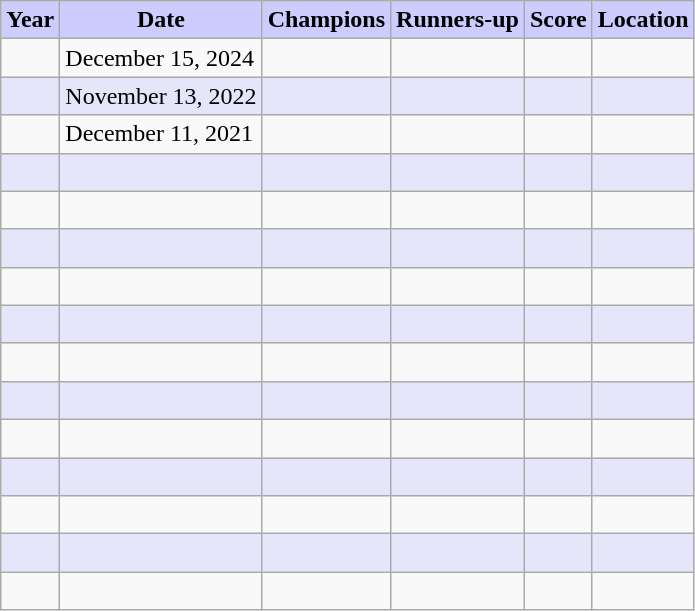<table class="wikitable">
<tr align="center" bgcolor="ccccff">
<td><strong>Year</strong></td>
<td><strong>Date</strong></td>
<td><strong>Champions</strong></td>
<td><strong>Runners-up</strong></td>
<td><strong>Score</strong></td>
<td><strong>Location</strong></td>
</tr>
<tr>
<td></td>
<td>December 15, 2024</td>
<td></td>
<td></td>
<td></td>
<td></td>
</tr>
<tr bgcolor="E6E6FA">
<td></td>
<td>November 13, 2022</td>
<td></td>
<td></td>
<td></td>
<td></td>
</tr>
<tr>
<td></td>
<td>December 11, 2021</td>
<td></td>
<td></td>
<td></td>
<td></td>
</tr>
<tr bgcolor="E6E6FA">
<td></td>
<td></td>
<td>  </td>
<td></td>
<td></td>
<td></td>
</tr>
<tr>
<td></td>
<td></td>
<td>  </td>
<td></td>
<td></td>
<td></td>
</tr>
<tr bgcolor="E6E6FA">
<td></td>
<td></td>
<td>  </td>
<td></td>
<td></td>
<td></td>
</tr>
<tr>
<td></td>
<td></td>
<td>  </td>
<td></td>
<td></td>
<td></td>
</tr>
<tr bgcolor="E6E6FA">
<td></td>
<td></td>
<td>  </td>
<td></td>
<td></td>
<td></td>
</tr>
<tr>
<td></td>
<td></td>
<td>  </td>
<td></td>
<td></td>
<td></td>
</tr>
<tr bgcolor="E6E6FA">
<td></td>
<td></td>
<td>  </td>
<td></td>
<td></td>
<td></td>
</tr>
<tr>
<td></td>
<td></td>
<td>  </td>
<td>  </td>
<td></td>
<td></td>
</tr>
<tr bgcolor="E6E6FA">
<td></td>
<td></td>
<td>  </td>
<td></td>
<td></td>
<td></td>
</tr>
<tr>
<td></td>
<td></td>
<td>  </td>
<td></td>
<td></td>
<td></td>
</tr>
<tr bgcolor="E6E6FA">
<td></td>
<td></td>
<td>  </td>
<td>  </td>
<td></td>
<td></td>
</tr>
<tr>
<td></td>
<td></td>
<td>  </td>
<td></td>
<td></td>
<td></td>
</tr>
</table>
